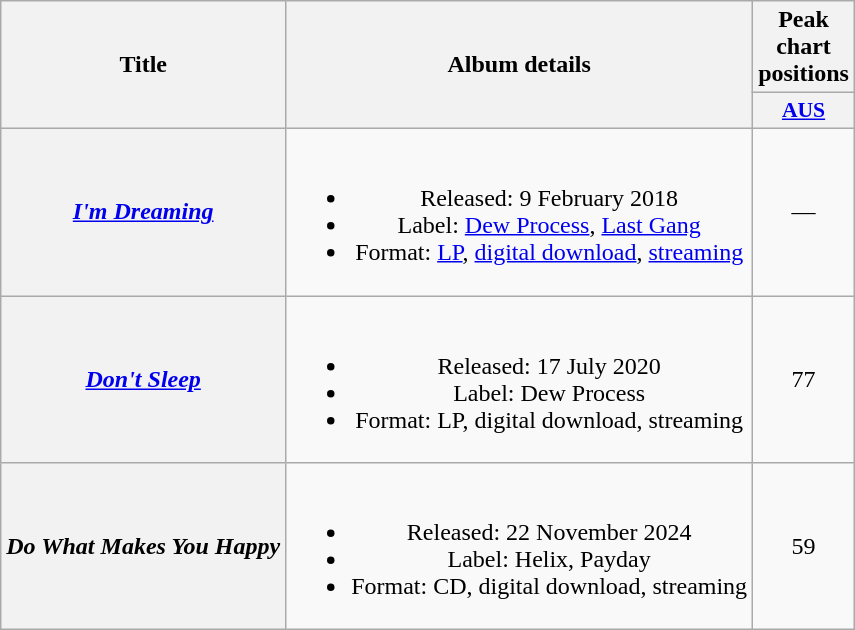<table class="wikitable plainrowheaders" style="text-align:center;">
<tr>
<th scope="col" rowspan="2">Title</th>
<th scope="col" rowspan="2">Album details</th>
<th scope="col" colspan="1">Peak chart positions</th>
</tr>
<tr>
<th scope="col" style="width:3em;font-size:90%;"><a href='#'>AUS</a><br></th>
</tr>
<tr>
<th scope="row"><em><a href='#'>I'm Dreaming</a></em></th>
<td><br><ul><li>Released: 9 February 2018</li><li>Label: <a href='#'>Dew Process</a>, <a href='#'>Last Gang</a></li><li>Format: <a href='#'>LP</a>, <a href='#'>digital download</a>, <a href='#'>streaming</a></li></ul></td>
<td>—</td>
</tr>
<tr>
<th scope="row"><em><a href='#'>Don't Sleep</a></em></th>
<td><br><ul><li>Released: 17 July 2020</li><li>Label: Dew Process</li><li>Format: LP, digital download, streaming</li></ul></td>
<td>77</td>
</tr>
<tr>
<th scope="row"><em>Do What Makes You Happy</em></th>
<td><br><ul><li>Released: 22 November 2024</li><li>Label: Helix, Payday</li><li>Format: CD, digital download, streaming</li></ul></td>
<td>59</td>
</tr>
</table>
